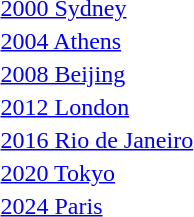<table>
<tr>
<td><a href='#'>2000 Sydney</a><br></td>
<td></td>
<td></td>
<td></td>
</tr>
<tr>
<td><a href='#'>2004 Athens</a><br></td>
<td></td>
<td></td>
<td></td>
</tr>
<tr>
<td><a href='#'>2008 Beijing</a><br></td>
<td></td>
<td></td>
<td></td>
</tr>
<tr>
<td><a href='#'>2012 London</a><br></td>
<td></td>
<td></td>
<td></td>
</tr>
<tr>
<td><a href='#'>2016 Rio de Janeiro</a><br></td>
<td></td>
<td></td>
<td></td>
</tr>
<tr>
<td><a href='#'>2020 Tokyo</a><br></td>
<td></td>
<td></td>
<td></td>
</tr>
<tr>
<td><a href='#'>2024 Paris</a><br></td>
<td></td>
<td></td>
<td></td>
</tr>
<tr>
</tr>
</table>
